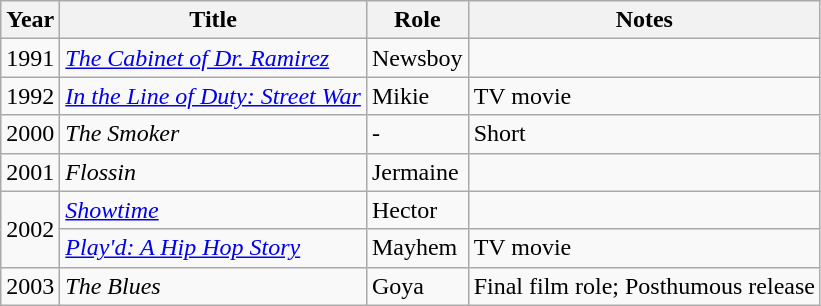<table class="wikitable sortable">
<tr>
<th>Year</th>
<th>Title</th>
<th>Role</th>
<th>Notes</th>
</tr>
<tr>
<td>1991</td>
<td><em><a href='#'>The Cabinet of Dr. Ramirez</a></em></td>
<td>Newsboy</td>
<td></td>
</tr>
<tr>
<td>1992</td>
<td><em><a href='#'>In the Line of Duty: Street War</a></em></td>
<td>Mikie</td>
<td>TV movie</td>
</tr>
<tr>
<td>2000</td>
<td><em>The Smoker</em></td>
<td>-</td>
<td>Short</td>
</tr>
<tr>
<td>2001</td>
<td><em>Flossin</em></td>
<td>Jermaine</td>
<td></td>
</tr>
<tr>
<td rowspan="2">2002</td>
<td><em><a href='#'>Showtime</a></em></td>
<td>Hector</td>
<td></td>
</tr>
<tr>
<td><em><a href='#'>Play'd: A Hip Hop Story</a></em></td>
<td>Mayhem</td>
<td>TV movie</td>
</tr>
<tr>
<td>2003</td>
<td><em>The Blues</em></td>
<td>Goya</td>
<td>Final film role; Posthumous release</td>
</tr>
</table>
